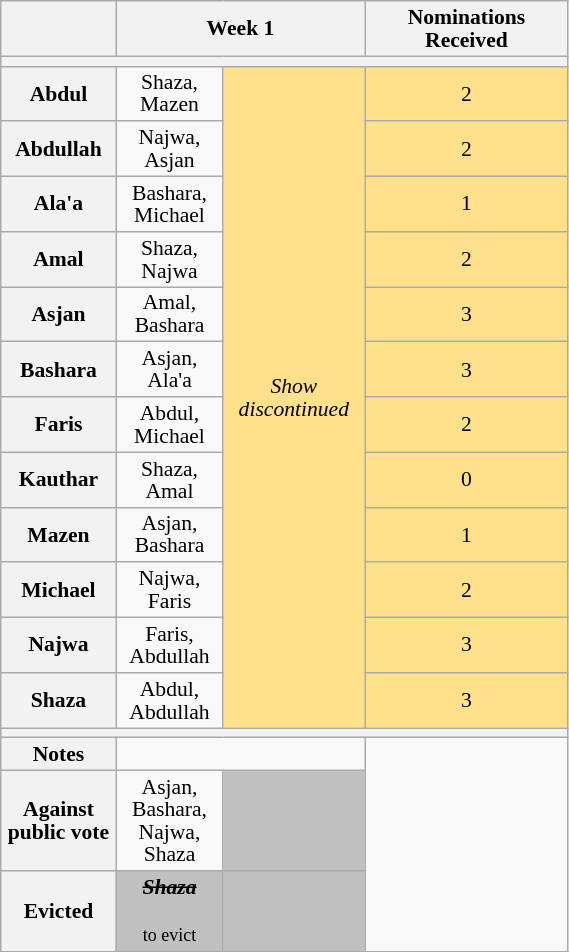<table class="wikitable" style="text-align:center; width: 30%; font-size:90%; line-height:15px;">
<tr>
<th style="width: 5%;"></th>
<th colspan="2" style="width: 10%;">Week 1</th>
<th style="width: 20%;">Nominations<br>Received</th>
</tr>
<tr>
<th colspan="4"></th>
</tr>
<tr>
<th>Abdul</th>
<td>Shaza,<br>Mazen</td>
<td rowspan="12" style="background:#FFE08B; text-align:center"><em>Show <br> discontinued</em> <br> </td>
<td style="background:#FFE08B; text-align:center">2</td>
</tr>
<tr>
<th>Abdullah</th>
<td>Najwa,<br>Asjan</td>
<td style="background:#FFE08B; text-align:center">2</td>
</tr>
<tr>
<th>Ala'a</th>
<td>Bashara,<br>Michael</td>
<td style="background:#FFE08B; text-align:center">1</td>
</tr>
<tr>
<th>Amal</th>
<td>Shaza,<br>Najwa</td>
<td style="background:#FFE08B; text-align:center">2</td>
</tr>
<tr>
<th>Asjan</th>
<td>Amal,<br>Bashara</td>
<td style="background:#FFE08B; text-align:center">3</td>
</tr>
<tr>
<th>Bashara</th>
<td>Asjan,<br>Ala'a</td>
<td style="background:#FFE08B; text-align:center">3</td>
</tr>
<tr>
<th>Faris</th>
<td>Abdul,<br>Michael</td>
<td style="background:#FFE08B; text-align:center">2</td>
</tr>
<tr>
<th>Kauthar</th>
<td>Shaza,<br>Amal</td>
<td style="background:#FFE08B; text-align:center">0</td>
</tr>
<tr>
<th>Mazen</th>
<td>Asjan,<br>Bashara</td>
<td style="background:#FFE08B; text-align:center">1</td>
</tr>
<tr>
<th>Michael</th>
<td>Najwa,<br>Faris</td>
<td style="background:#FFE08B; text-align:center">2</td>
</tr>
<tr>
<th>Najwa</th>
<td>Faris,<br>Abdullah</td>
<td style="background:#FFE08B; text-align:center">3</td>
</tr>
<tr>
<th>Shaza</th>
<td>Abdul,<br>Abdullah</td>
<td style="background:#FFE08B; text-align:center">3</td>
</tr>
<tr>
<th colspan="4"></th>
</tr>
<tr>
<th>Notes</th>
<td colspan="2"></td>
<td rowspan="3"></td>
</tr>
<tr>
<th>Against<br>public vote</th>
<td>Asjan,<br>Bashara,<br>Najwa,<br>Shaza</td>
<td style="background:#C0C0C0;"></td>
</tr>
<tr>
<th>Evicted</th>
<td style="background:#C0C0C0;"><strong><em><s>Shaza</s></em></strong><br><small><br>to evict</small></td>
<td style="background:#C0C0C0;"></td>
</tr>
<tr>
</tr>
</table>
